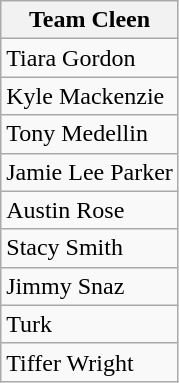<table class="wikitable" style="display: inline-table;">
<tr>
<th>Team Cleen</th>
</tr>
<tr>
<td>Tiara Gordon</td>
</tr>
<tr>
<td>Kyle Mackenzie</td>
</tr>
<tr>
<td>Tony Medellin</td>
</tr>
<tr>
<td>Jamie Lee Parker</td>
</tr>
<tr>
<td>Austin Rose</td>
</tr>
<tr>
<td>Stacy Smith</td>
</tr>
<tr>
<td>Jimmy Snaz</td>
</tr>
<tr>
<td>Turk</td>
</tr>
<tr>
<td>Tiffer Wright</td>
</tr>
</table>
